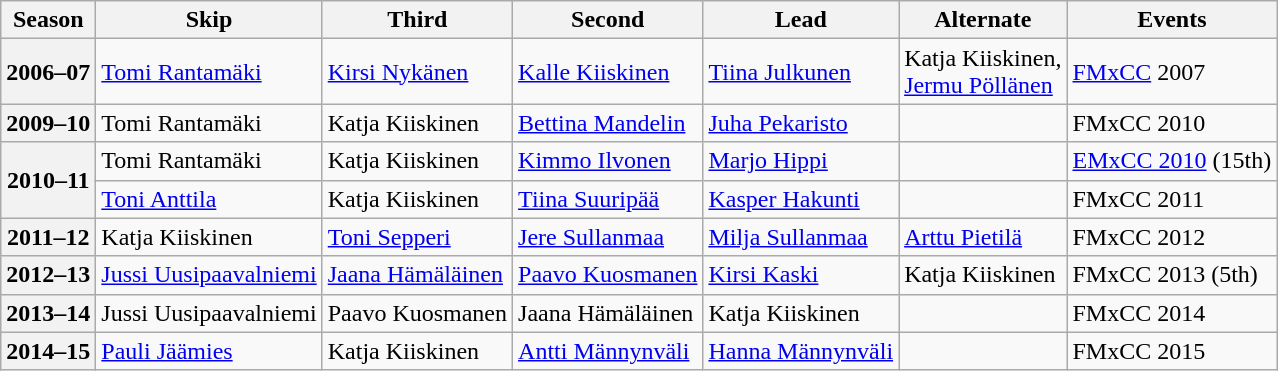<table class="wikitable">
<tr>
<th scope="col">Season</th>
<th scope="col">Skip</th>
<th scope="col">Third</th>
<th scope="col">Second</th>
<th scope="col">Lead</th>
<th scope="col">Alternate</th>
<th scope="col">Events</th>
</tr>
<tr>
<th scope="row">2006–07</th>
<td><a href='#'>Tomi Rantamäki</a></td>
<td><a href='#'>Kirsi Nykänen</a></td>
<td><a href='#'>Kalle Kiiskinen</a></td>
<td><a href='#'>Tiina Julkunen</a></td>
<td>Katja Kiiskinen,<br><a href='#'>Jermu Pöllänen</a></td>
<td><a href='#'>FMxCC</a> 2007 </td>
</tr>
<tr>
<th scope="row">2009–10</th>
<td>Tomi Rantamäki</td>
<td>Katja Kiiskinen</td>
<td><a href='#'>Bettina Mandelin</a></td>
<td><a href='#'>Juha Pekaristo</a></td>
<td></td>
<td>FMxCC 2010 </td>
</tr>
<tr>
<th scope="row" rowspan=2>2010–11</th>
<td>Tomi Rantamäki</td>
<td>Katja Kiiskinen</td>
<td><a href='#'>Kimmo Ilvonen</a></td>
<td><a href='#'>Marjo Hippi</a></td>
<td></td>
<td><a href='#'>EMxCC 2010</a> (15th)</td>
</tr>
<tr>
<td><a href='#'>Toni Anttila</a></td>
<td>Katja Kiiskinen</td>
<td><a href='#'>Tiina Suuripää</a></td>
<td><a href='#'>Kasper Hakunti</a></td>
<td></td>
<td>FMxCC 2011 </td>
</tr>
<tr>
<th scope="row">2011–12</th>
<td>Katja Kiiskinen</td>
<td><a href='#'>Toni Sepperi</a></td>
<td><a href='#'>Jere Sullanmaa</a></td>
<td><a href='#'>Milja Sullanmaa</a></td>
<td><a href='#'>Arttu Pietilä</a></td>
<td>FMxCC 2012 </td>
</tr>
<tr>
<th scope="row">2012–13</th>
<td><a href='#'>Jussi Uusipaavalniemi</a></td>
<td><a href='#'>Jaana Hämäläinen</a></td>
<td><a href='#'>Paavo Kuosmanen</a></td>
<td><a href='#'>Kirsi Kaski</a></td>
<td>Katja Kiiskinen</td>
<td>FMxCC 2013 (5th)</td>
</tr>
<tr>
<th scope="row">2013–14</th>
<td>Jussi Uusipaavalniemi</td>
<td>Paavo Kuosmanen</td>
<td>Jaana Hämäläinen</td>
<td>Katja Kiiskinen</td>
<td></td>
<td>FMxCC 2014 </td>
</tr>
<tr>
<th scope="row">2014–15</th>
<td><a href='#'>Pauli Jäämies</a></td>
<td>Katja Kiiskinen</td>
<td><a href='#'>Antti Männynväli</a></td>
<td><a href='#'>Hanna Männynväli</a></td>
<td></td>
<td>FMxCC 2015 </td>
</tr>
</table>
